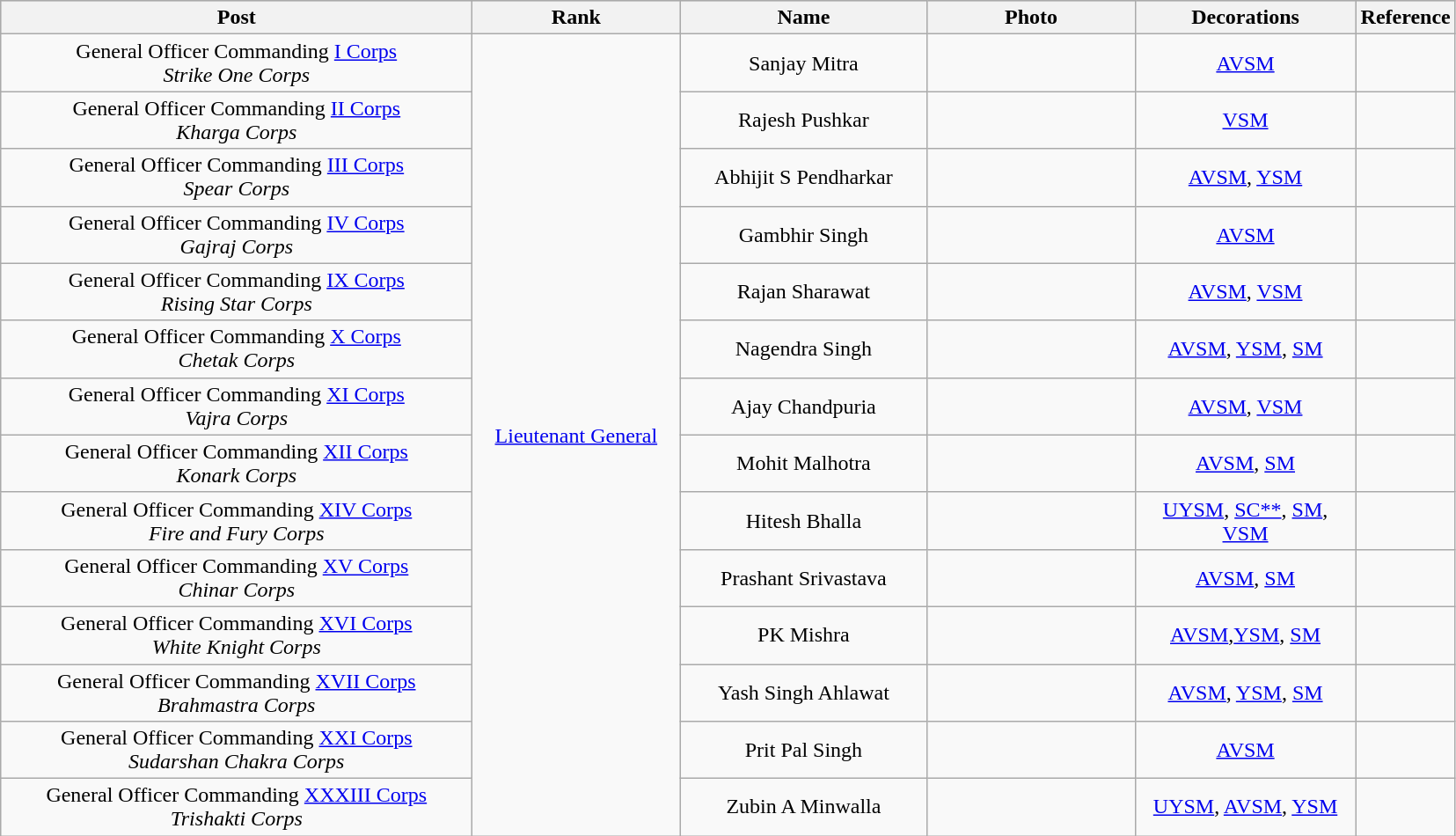<table class="wikitable" style="text-align:center">
<tr style="background:#cccccc">
<th scope="col" style="width: 350px;">Post</th>
<th scope="col" style="width: 150px;">Rank</th>
<th scope="col" style="width: 180px;">Name</th>
<th scope="col" style="width: 150px;">Photo</th>
<th scope="col" style="width: 160px;">Decorations</th>
<th scope="col" style="width: 5px;">Reference</th>
</tr>
<tr>
<td>General Officer Commanding <a href='#'>I Corps</a><br><em>Strike One Corps</em></td>
<td rowspan="14"><a href='#'>Lieutenant General</a></td>
<td>Sanjay Mitra</td>
<td></td>
<td><a href='#'>AVSM</a></td>
<td></td>
</tr>
<tr>
<td>General Officer Commanding <a href='#'>II Corps</a><br><em>Kharga Corps</em></td>
<td>Rajesh Pushkar</td>
<td></td>
<td><a href='#'>VSM</a></td>
<td></td>
</tr>
<tr>
<td>General Officer Commanding <a href='#'>III Corps</a><br><em>Spear Corps</em></td>
<td>Abhijit S Pendharkar</td>
<td></td>
<td><a href='#'>AVSM</a>, <a href='#'>YSM</a></td>
<td></td>
</tr>
<tr>
<td>General Officer Commanding <a href='#'>IV Corps</a><br><em>Gajraj Corps</em></td>
<td>Gambhir Singh</td>
<td></td>
<td><a href='#'>AVSM</a></td>
<td></td>
</tr>
<tr>
<td>General Officer Commanding <a href='#'>IX Corps</a><br><em>Rising Star Corps</em></td>
<td>Rajan Sharawat</td>
<td></td>
<td><a href='#'>AVSM</a>, <a href='#'>VSM</a></td>
<td></td>
</tr>
<tr>
<td>General Officer Commanding <a href='#'>X Corps</a><br><em>Chetak Corps</em></td>
<td>Nagendra Singh</td>
<td></td>
<td><a href='#'>AVSM</a>, <a href='#'>YSM</a>, <a href='#'>SM</a></td>
<td></td>
</tr>
<tr>
<td>General Officer Commanding <a href='#'>XI Corps</a><br><em>Vajra Corps</em></td>
<td>Ajay Chandpuria</td>
<td></td>
<td><a href='#'>AVSM</a>, <a href='#'>VSM</a></td>
<td></td>
</tr>
<tr>
<td>General Officer Commanding <a href='#'>XII Corps</a><br><em>Konark Corps</em></td>
<td>Mohit Malhotra</td>
<td></td>
<td><a href='#'>AVSM</a>, <a href='#'>SM</a></td>
<td></td>
</tr>
<tr>
<td>General Officer Commanding <a href='#'>XIV Corps</a><br><em>Fire and Fury Corps</em></td>
<td>Hitesh Bhalla</td>
<td></td>
<td><a href='#'>UYSM</a>, <a href='#'>SC**</a>, <a href='#'>SM</a>, <a href='#'>VSM</a></td>
<td></td>
</tr>
<tr>
<td>General Officer Commanding <a href='#'>XV Corps</a><br><em>Chinar Corps</em></td>
<td>Prashant Srivastava</td>
<td></td>
<td><a href='#'>AVSM</a>, <a href='#'>SM</a></td>
<td></td>
</tr>
<tr>
<td>General Officer Commanding <a href='#'>XVI Corps</a><br><em>White Knight Corps</em></td>
<td>PK Mishra</td>
<td></td>
<td><a href='#'>AVSM</a>,<a href='#'>YSM</a>, <a href='#'>SM</a></td>
<td></td>
</tr>
<tr>
<td>General Officer Commanding <a href='#'>XVII Corps</a><br><em>Brahmastra Corps</em></td>
<td>Yash Singh Ahlawat</td>
<td></td>
<td><a href='#'>AVSM</a>, <a href='#'>YSM</a>, <a href='#'>SM</a></td>
<td></td>
</tr>
<tr>
<td>General Officer Commanding <a href='#'>XXI Corps</a><br><em>Sudarshan Chakra Corps</em></td>
<td>Prit Pal Singh</td>
<td></td>
<td><a href='#'>AVSM</a></td>
<td></td>
</tr>
<tr>
<td>General Officer Commanding <a href='#'>XXXIII Corps</a><br><em>Trishakti Corps</em></td>
<td>Zubin A Minwalla</td>
<td></td>
<td><a href='#'>UYSM</a>, <a href='#'>AVSM</a>, <a href='#'>YSM</a></td>
<td></td>
</tr>
</table>
